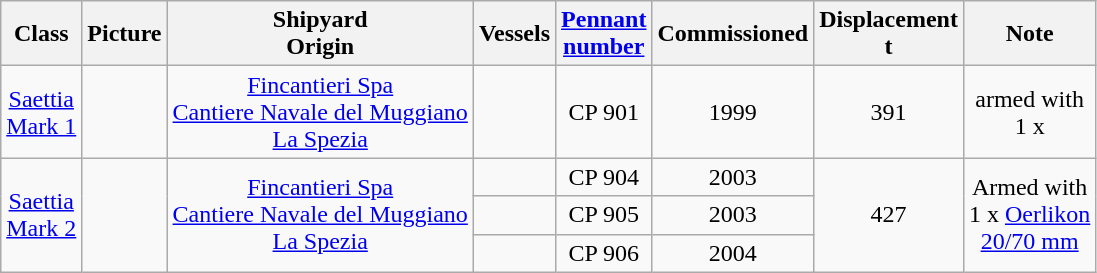<table border="1" class="sortable wikitable">
<tr style="text-align:center;">
<th width:15%;">Class</th>
<th width:9%;">Picture</th>
<th width:19%;">Shipyard<br>Origin</th>
<th width:24%;">Vessels</th>
<th width:24%;"><a href='#'>Pennant<br>number</a></th>
<th width:20%;">Commissioned</th>
<th width:15%;">Displacement<br>t</th>
<th width:20%;">Note</th>
</tr>
<tr style="text-align:center;">
<td><a href='#'>Saettia<br>Mark 1</a></td>
<td></td>
<td><a href='#'>Fincantieri Spa<br>Cantiere Navale del Muggiano<br>La Spezia</a><br></td>
<td><em></em> </td>
<td>CP 901</td>
<td>1999</td>
<td>391</td>
<td>armed with<br>1 x </td>
</tr>
<tr style="text-align:center;">
<td rowspan=3><a href='#'>Saettia<br>Mark 2</a></td>
<td rowspan=3></td>
<td rowspan=3><a href='#'>Fincantieri Spa<br>Cantiere Navale del Muggiano<br>La Spezia</a><br></td>
<td><em></em> </td>
<td>CP 904</td>
<td>2003</td>
<td rowspan=3>427</td>
<td rowspan=3>Armed with<br>1 x <a href='#'>Oerlikon<br>20/70 mm</a></td>
</tr>
<tr style="text-align:center;">
<td><em></em> </td>
<td>CP 905</td>
<td>2003</td>
</tr>
<tr style="text-align:center;">
<td><em></em> </td>
<td>CP 906</td>
<td>2004</td>
</tr>
</table>
